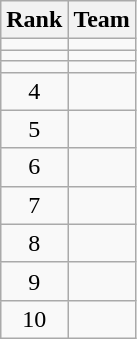<table class="wikitable">
<tr>
<th>Rank</th>
<th>Team</th>
</tr>
<tr>
<td align=center></td>
<td></td>
</tr>
<tr>
<td align=center></td>
<td></td>
</tr>
<tr>
<td align=center></td>
<td></td>
</tr>
<tr>
<td align=center>4</td>
<td></td>
</tr>
<tr>
<td align=center>5</td>
<td></td>
</tr>
<tr>
<td align=center>6</td>
<td></td>
</tr>
<tr>
<td align=center>7</td>
<td></td>
</tr>
<tr>
<td align=center>8</td>
<td></td>
</tr>
<tr>
<td align=center>9</td>
<td></td>
</tr>
<tr>
<td align=center>10</td>
<td></td>
</tr>
</table>
